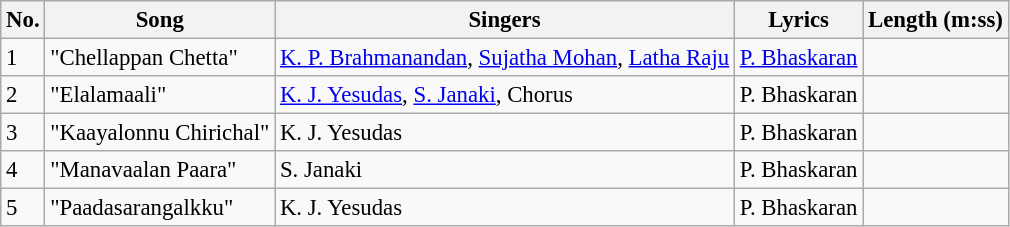<table class="wikitable" style="font-size:95%;">
<tr>
<th>No.</th>
<th>Song</th>
<th>Singers</th>
<th>Lyrics</th>
<th>Length (m:ss)</th>
</tr>
<tr>
<td>1</td>
<td>"Chellappan Chetta"</td>
<td><a href='#'>K. P. Brahmanandan</a>, <a href='#'>Sujatha Mohan</a>, <a href='#'>Latha Raju</a></td>
<td><a href='#'>P. Bhaskaran</a></td>
<td></td>
</tr>
<tr>
<td>2</td>
<td>"Elalamaali"</td>
<td><a href='#'>K. J. Yesudas</a>, <a href='#'>S. Janaki</a>, Chorus</td>
<td>P. Bhaskaran</td>
<td></td>
</tr>
<tr>
<td>3</td>
<td>"Kaayalonnu Chirichal"</td>
<td>K. J. Yesudas</td>
<td>P. Bhaskaran</td>
<td></td>
</tr>
<tr>
<td>4</td>
<td>"Manavaalan Paara"</td>
<td>S. Janaki</td>
<td>P. Bhaskaran</td>
<td></td>
</tr>
<tr>
<td>5</td>
<td>"Paadasarangalkku"</td>
<td>K. J. Yesudas</td>
<td>P. Bhaskaran</td>
<td></td>
</tr>
</table>
